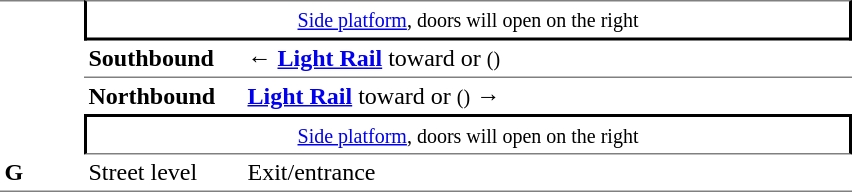<table table border=0 cellspacing=0 cellpadding=3>
<tr>
<td style="border-top:solid 1px gray;border-bottom:solid 1px gray;" rowspan=6 valign=bottom width=50><strong>G</strong></td>
</tr>
<tr>
<td style="border-bottom:solid 2px black;border-right:solid 2px black;border-left:solid 2px black;border-top:solid 1px gray;text-align:center;" colspan=2><small><a href='#'>Side platform</a>, doors will open on the right</small></td>
</tr>
<tr>
<td><span><strong>Southbound</strong></span></td>
<td>← <a href='#'><span><strong>Light Rail</strong></span></a> toward  or  <small>()</small></td>
</tr>
<tr>
<td style="border-top:solid 1px gray;"><span><strong>Northbound</strong></span></td>
<td style="border-top:solid 1px gray;"> <a href='#'><span><strong>Light Rail</strong></span></a> toward  or  <small>()</small> →</td>
</tr>
<tr>
<td style="border-bottom:solid 1px gray;border-right:solid 2px black;border-left:solid 2px black;border-top:solid 2px black;text-align:center;" colspan=2><small><a href='#'>Side platform</a>, doors will open on the right</small></td>
</tr>
<tr>
<td style="border-bottom:solid 1px gray;" width=100>Street level</td>
<td style="border-bottom:solid 1px gray;" width=400>Exit/entrance</td>
</tr>
</table>
